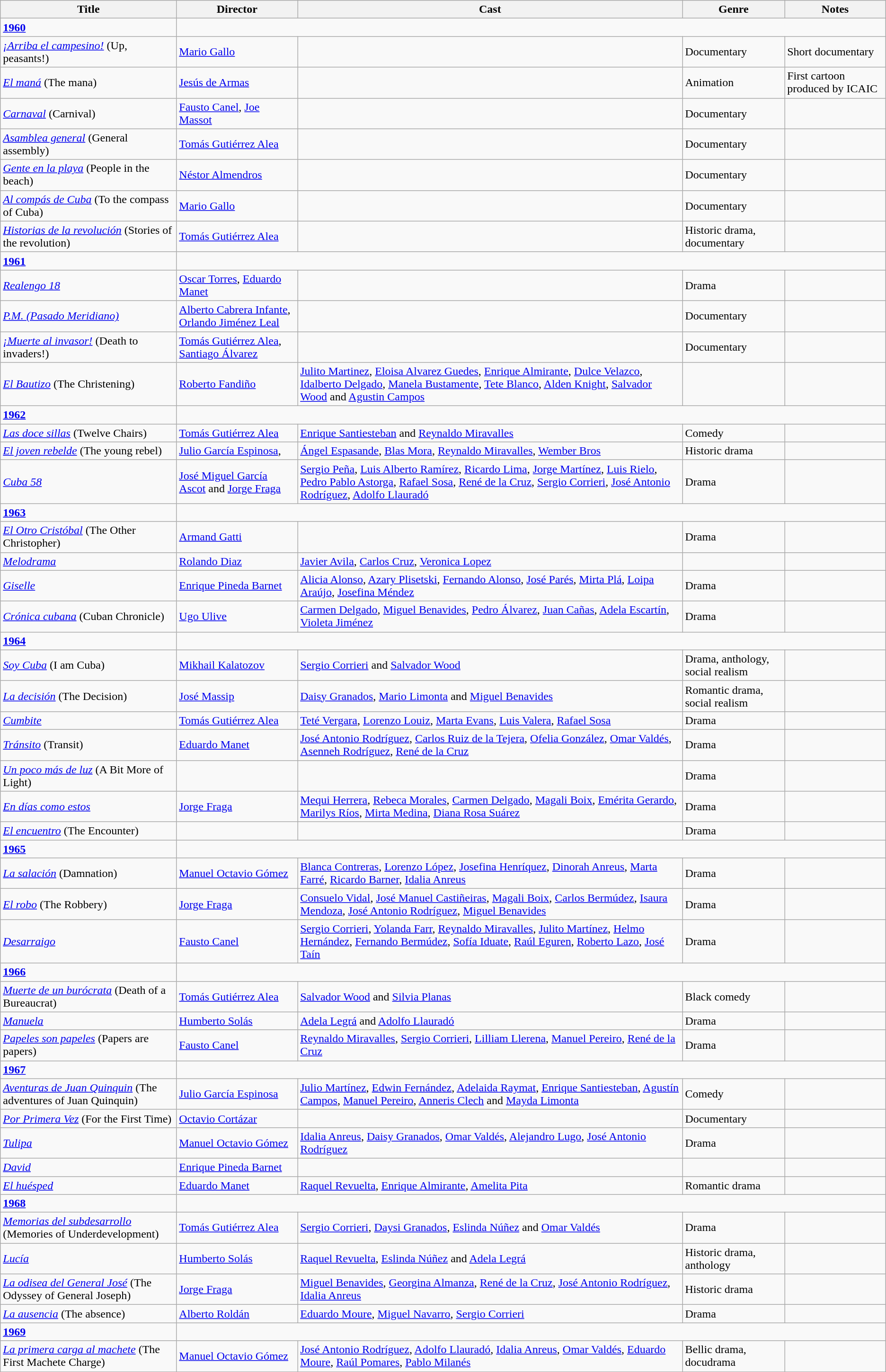<table class="wikitable">
<tr>
<th>Title</th>
<th>Director</th>
<th>Cast</th>
<th>Genre</th>
<th>Notes</th>
</tr>
<tr>
<td><strong><a href='#'>1960</a></strong></td>
</tr>
<tr>
<td><em><a href='#'>¡Arriba el campesino!</a></em> (Up, peasants!)</td>
<td><a href='#'>Mario Gallo</a></td>
<td></td>
<td>Documentary</td>
<td>Short documentary</td>
</tr>
<tr>
<td><em><a href='#'>El maná</a></em> (The mana)</td>
<td><a href='#'>Jesús de Armas</a></td>
<td></td>
<td>Animation</td>
<td>First cartoon produced by ICAIC</td>
</tr>
<tr>
<td><em><a href='#'>Carnaval</a></em> (Carnival)</td>
<td><a href='#'>Fausto Canel</a>, <a href='#'>Joe Massot</a></td>
<td></td>
<td>Documentary</td>
<td></td>
</tr>
<tr>
<td><em><a href='#'>Asamblea general</a></em> (General assembly)</td>
<td><a href='#'>Tomás Gutiérrez Alea</a></td>
<td></td>
<td>Documentary</td>
<td></td>
</tr>
<tr>
<td><em><a href='#'>Gente en la playa</a></em> (People in the beach)</td>
<td><a href='#'>Néstor Almendros</a></td>
<td></td>
<td>Documentary</td>
<td></td>
</tr>
<tr>
<td><em><a href='#'>Al compás de Cuba</a></em> (To the compass of Cuba)</td>
<td><a href='#'>Mario Gallo</a></td>
<td></td>
<td>Documentary</td>
<td></td>
</tr>
<tr>
<td><em><a href='#'>Historias de la revolución</a></em> (Stories of the revolution)</td>
<td><a href='#'>Tomás Gutiérrez Alea</a></td>
<td></td>
<td>Historic drama, documentary</td>
<td></td>
</tr>
<tr>
<td><strong><a href='#'>1961</a></strong></td>
</tr>
<tr>
<td><em><a href='#'>Realengo 18</a></em></td>
<td><a href='#'>Oscar Torres</a>, <a href='#'>Eduardo Manet</a></td>
<td></td>
<td>Drama</td>
<td></td>
</tr>
<tr>
<td><em><a href='#'>P.M. (Pasado Meridiano)</a></em></td>
<td><a href='#'>Alberto Cabrera Infante</a>, <a href='#'>Orlando Jiménez Leal</a></td>
<td></td>
<td>Documentary</td>
<td></td>
</tr>
<tr>
<td><em><a href='#'>¡Muerte al invasor!</a></em> (Death to invaders!)</td>
<td><a href='#'>Tomás Gutiérrez Alea</a>, <a href='#'>Santiago Álvarez</a></td>
<td></td>
<td>Documentary</td>
<td></td>
</tr>
<tr>
<td><em><a href='#'>El Bautizo</a></em> (The Christening)</td>
<td><a href='#'>Roberto Fandiño</a></td>
<td><a href='#'>Julito Martinez</a>, <a href='#'>Eloisa Alvarez Guedes</a>, <a href='#'>Enrique Almirante</a>, <a href='#'>Dulce Velazco</a>, <a href='#'>Idalberto Delgado</a>, <a href='#'>Manela Bustamente</a>, <a href='#'>Tete Blanco</a>, <a href='#'>Alden Knight</a>, <a href='#'>Salvador Wood</a> and <a href='#'>Agustin Campos</a></td>
<td></td>
<td></td>
</tr>
<tr>
<td><strong><a href='#'>1962</a></strong></td>
</tr>
<tr>
<td><em><a href='#'>Las doce sillas</a></em> (Twelve Chairs)</td>
<td><a href='#'>Tomás Gutiérrez Alea</a></td>
<td><a href='#'>Enrique Santiesteban</a> and <a href='#'>Reynaldo Miravalles</a></td>
<td>Comedy</td>
<td></td>
</tr>
<tr>
<td><em><a href='#'>El joven rebelde</a></em> (The young rebel)</td>
<td><a href='#'>Julio García Espinosa</a>,</td>
<td><a href='#'>Ángel Espasande</a>, <a href='#'>Blas Mora</a>, <a href='#'>Reynaldo Miravalles</a>, <a href='#'>Wember Bros</a></td>
<td>Historic drama</td>
<td></td>
</tr>
<tr>
<td><em><a href='#'>Cuba 58</a></em></td>
<td><a href='#'>José Miguel García Ascot</a> and <a href='#'>Jorge Fraga</a></td>
<td><a href='#'>Sergio Peña</a>, <a href='#'>Luis Alberto Ramírez</a>, <a href='#'>Ricardo Lima</a>, <a href='#'>Jorge Martínez</a>, <a href='#'>Luis Rielo</a>, <a href='#'>Pedro Pablo Astorga</a>, <a href='#'>Rafael Sosa</a>, <a href='#'>René de la Cruz</a>, <a href='#'>Sergio Corrieri</a>, <a href='#'>José Antonio Rodríguez</a>, <a href='#'>Adolfo Llauradó</a></td>
<td>Drama</td>
<td></td>
</tr>
<tr>
<td><strong><a href='#'>1963</a></strong></td>
</tr>
<tr>
<td><em><a href='#'>El Otro Cristóbal</a></em> (The Other Christopher)</td>
<td><a href='#'>Armand Gatti</a></td>
<td></td>
<td>Drama</td>
<td></td>
</tr>
<tr>
<td><em><a href='#'>Melodrama</a></em></td>
<td><a href='#'>Rolando Diaz</a></td>
<td><a href='#'>Javier Avila</a>, <a href='#'>Carlos Cruz</a>, <a href='#'>Veronica Lopez</a></td>
<td></td>
<td></td>
</tr>
<tr>
<td><em><a href='#'>Giselle</a></em></td>
<td><a href='#'>Enrique Pineda Barnet</a></td>
<td><a href='#'>Alicia Alonso</a>, <a href='#'>Azary Plisetski</a>, <a href='#'>Fernando Alonso</a>, <a href='#'>José Parés</a>, <a href='#'>Mirta Plá</a>, <a href='#'>Loipa Araújo</a>, <a href='#'>Josefina Méndez</a></td>
<td>Drama</td>
<td></td>
</tr>
<tr>
<td><em><a href='#'>Crónica cubana</a></em> (Cuban Chronicle)</td>
<td><a href='#'>Ugo Ulive</a></td>
<td><a href='#'>Carmen Delgado</a>, <a href='#'>Miguel Benavides</a>, <a href='#'>Pedro Álvarez</a>, <a href='#'>Juan Cañas</a>, <a href='#'>Adela Escartín</a>, <a href='#'>Violeta Jiménez</a></td>
<td>Drama</td>
<td></td>
</tr>
<tr>
<td><strong><a href='#'>1964</a></strong></td>
</tr>
<tr>
<td><em><a href='#'>Soy Cuba</a></em> (I am Cuba)</td>
<td><a href='#'>Mikhail Kalatozov</a></td>
<td><a href='#'>Sergio Corrieri</a> and <a href='#'>Salvador Wood</a></td>
<td>Drama, anthology, social realism</td>
<td></td>
</tr>
<tr>
<td><em><a href='#'>La decisión</a></em> (The Decision)</td>
<td><a href='#'>José Massip</a></td>
<td><a href='#'>Daisy Granados</a>, <a href='#'>Mario Limonta</a> and <a href='#'>Miguel Benavides</a></td>
<td>Romantic drama, social realism</td>
<td></td>
</tr>
<tr>
<td><em><a href='#'>Cumbite</a></em></td>
<td><a href='#'>Tomás Gutiérrez Alea</a></td>
<td><a href='#'>Teté Vergara</a>, <a href='#'>Lorenzo Louiz</a>, <a href='#'>Marta Evans</a>, <a href='#'>Luis Valera</a>, <a href='#'>Rafael Sosa</a></td>
<td>Drama</td>
<td></td>
</tr>
<tr>
<td><em><a href='#'>Tránsito</a></em> (Transit)</td>
<td><a href='#'>Eduardo Manet</a></td>
<td><a href='#'>José Antonio Rodríguez</a>, <a href='#'>Carlos Ruiz de la Tejera</a>, <a href='#'>Ofelia González</a>, <a href='#'>Omar Valdés</a>, <a href='#'>Asenneh Rodríguez</a>, <a href='#'>René de la Cruz</a></td>
<td>Drama</td>
<td></td>
</tr>
<tr>
<td><em><a href='#'>Un poco más de luz</a></em> (A Bit More of Light)</td>
<td></td>
<td></td>
<td>Drama</td>
<td></td>
</tr>
<tr>
<td><em><a href='#'>En días como estos</a></em></td>
<td><a href='#'>Jorge Fraga</a></td>
<td><a href='#'>Mequi Herrera</a>, <a href='#'>Rebeca Morales</a>, <a href='#'>Carmen Delgado</a>, <a href='#'>Magali Boix</a>, <a href='#'>Emérita Gerardo</a>, <a href='#'>Marilys Ríos</a>, <a href='#'>Mirta Medina</a>, <a href='#'>Diana Rosa Suárez</a></td>
<td>Drama</td>
<td></td>
</tr>
<tr>
<td><em><a href='#'>El encuentro</a></em> (The Encounter)</td>
<td></td>
<td></td>
<td>Drama</td>
<td></td>
</tr>
<tr>
<td><strong><a href='#'>1965</a></strong></td>
</tr>
<tr>
<td><em><a href='#'>La salación</a></em> (Damnation)</td>
<td><a href='#'>Manuel Octavio Gómez</a></td>
<td><a href='#'>Blanca Contreras</a>, <a href='#'>Lorenzo López</a>, <a href='#'>Josefina Henríquez</a>, <a href='#'>Dinorah Anreus</a>, <a href='#'>Marta Farré</a>, <a href='#'>Ricardo Barner</a>, <a href='#'>Idalia Anreus</a></td>
<td>Drama</td>
<td></td>
</tr>
<tr>
<td><em><a href='#'>El robo</a></em> (The Robbery)</td>
<td><a href='#'>Jorge Fraga</a></td>
<td><a href='#'>Consuelo Vidal</a>, <a href='#'>José Manuel Castiñeiras</a>, <a href='#'>Magali Boix</a>, <a href='#'>Carlos Bermúdez</a>, <a href='#'>Isaura Mendoza</a>, <a href='#'>José Antonio Rodríguez</a>, <a href='#'>Miguel Benavides</a></td>
<td>Drama</td>
<td></td>
</tr>
<tr>
<td><em><a href='#'>Desarraigo</a></em></td>
<td><a href='#'>Fausto Canel</a></td>
<td><a href='#'>Sergio Corrieri</a>, <a href='#'>Yolanda Farr</a>, <a href='#'>Reynaldo Miravalles</a>, <a href='#'>Julito Martínez</a>, <a href='#'>Helmo Hernández</a>, <a href='#'>Fernando Bermúdez</a>, <a href='#'>Sofía Iduate</a>, <a href='#'>Raúl Eguren</a>, <a href='#'>Roberto Lazo</a>, <a href='#'>José Taín</a></td>
<td>Drama</td>
<td></td>
</tr>
<tr>
<td><strong><a href='#'>1966</a></strong></td>
</tr>
<tr>
<td><em><a href='#'>Muerte de un burócrata</a></em> (Death of a Bureaucrat)</td>
<td><a href='#'>Tomás Gutiérrez Alea</a></td>
<td><a href='#'>Salvador Wood</a> and <a href='#'>Silvia Planas</a></td>
<td>Black comedy</td>
<td></td>
</tr>
<tr>
<td><em><a href='#'>Manuela</a></em></td>
<td><a href='#'>Humberto Solás</a></td>
<td><a href='#'>Adela Legrá</a> and <a href='#'>Adolfo Llauradó</a></td>
<td>Drama</td>
<td></td>
</tr>
<tr>
<td><em><a href='#'>Papeles son papeles</a></em> (Papers are papers)</td>
<td><a href='#'>Fausto Canel</a></td>
<td><a href='#'>Reynaldo Miravalles</a>, <a href='#'>Sergio Corrieri</a>, <a href='#'>Lilliam Llerena</a>, <a href='#'>Manuel Pereiro</a>, <a href='#'>René de la Cruz</a></td>
<td>Drama</td>
<td></td>
</tr>
<tr>
<td><strong><a href='#'>1967</a></strong></td>
</tr>
<tr>
<td><em><a href='#'>Aventuras de Juan Quinquin</a></em> (The adventures of Juan Quinquin)</td>
<td><a href='#'>Julio García Espinosa</a></td>
<td><a href='#'>Julio Martínez</a>, <a href='#'>Edwin Fernández</a>, <a href='#'>Adelaida Raymat</a>, <a href='#'>Enrique Santiesteban</a>, <a href='#'>Agustín Campos</a>, <a href='#'>Manuel Pereiro</a>, <a href='#'>Anneris Clech</a> and <a href='#'>Mayda Limonta</a></td>
<td>Comedy</td>
<td></td>
</tr>
<tr>
<td><em><a href='#'>Por Primera Vez</a></em> (For the First Time)</td>
<td><a href='#'>Octavio Cortázar</a></td>
<td></td>
<td>Documentary</td>
<td></td>
</tr>
<tr>
<td><em><a href='#'>Tulipa</a></em></td>
<td><a href='#'>Manuel Octavio Gómez</a></td>
<td><a href='#'>Idalia Anreus</a>, <a href='#'>Daisy Granados</a>, <a href='#'>Omar Valdés</a>, <a href='#'>Alejandro Lugo</a>, <a href='#'>José Antonio Rodríguez</a></td>
<td>Drama</td>
<td></td>
</tr>
<tr>
<td><em><a href='#'>David</a></em></td>
<td><a href='#'>Enrique Pineda Barnet</a></td>
<td></td>
<td></td>
<td></td>
</tr>
<tr>
<td><em><a href='#'>El huésped</a></em></td>
<td><a href='#'>Eduardo Manet</a></td>
<td><a href='#'>Raquel Revuelta</a>, <a href='#'>Enrique Almirante</a>, <a href='#'>Amelita Pita</a></td>
<td>Romantic drama</td>
<td></td>
</tr>
<tr>
<td><strong><a href='#'>1968</a></strong></td>
</tr>
<tr>
<td><em><a href='#'>Memorias del subdesarrollo</a></em> (Memories of Underdevelopment)</td>
<td><a href='#'>Tomás Gutiérrez Alea</a></td>
<td><a href='#'>Sergio Corrieri</a>, <a href='#'>Daysi Granados</a>, <a href='#'>Eslinda Núñez</a> and <a href='#'>Omar Valdés</a></td>
<td>Drama</td>
<td></td>
</tr>
<tr>
<td><em><a href='#'>Lucía</a></em></td>
<td><a href='#'>Humberto Solás</a></td>
<td><a href='#'>Raquel Revuelta</a>, <a href='#'>Eslinda Núñez</a> and <a href='#'>Adela Legrá</a></td>
<td>Historic drama, anthology</td>
<td></td>
</tr>
<tr>
<td><em><a href='#'>La odisea del General José</a></em> (The Odyssey of General Joseph)</td>
<td><a href='#'>Jorge Fraga</a></td>
<td><a href='#'>Miguel Benavides</a>, <a href='#'>Georgina Almanza</a>, <a href='#'>René de la Cruz</a>, <a href='#'>José Antonio Rodríguez</a>, <a href='#'>Idalia Anreus</a></td>
<td>Historic drama</td>
<td></td>
</tr>
<tr>
<td><em><a href='#'>La ausencia</a></em> (The absence)</td>
<td><a href='#'>Alberto Roldán</a></td>
<td><a href='#'>Eduardo Moure</a>, <a href='#'>Miguel Navarro</a>, <a href='#'>Sergio Corrieri</a></td>
<td>Drama</td>
<td></td>
</tr>
<tr>
<td><strong><a href='#'>1969</a></strong></td>
</tr>
<tr>
<td><em><a href='#'>La primera carga al machete</a></em> (The First Machete Charge)</td>
<td><a href='#'>Manuel Octavio Gómez</a></td>
<td><a href='#'>José Antonio Rodríguez</a>, <a href='#'>Adolfo Llauradó</a>, <a href='#'>Idalia Anreus</a>, <a href='#'>Omar Valdés</a>, <a href='#'>Eduardo Moure</a>, <a href='#'>Raúl Pomares</a>, <a href='#'>Pablo Milanés</a></td>
<td>Bellic drama, docudrama</td>
<td></td>
</tr>
</table>
